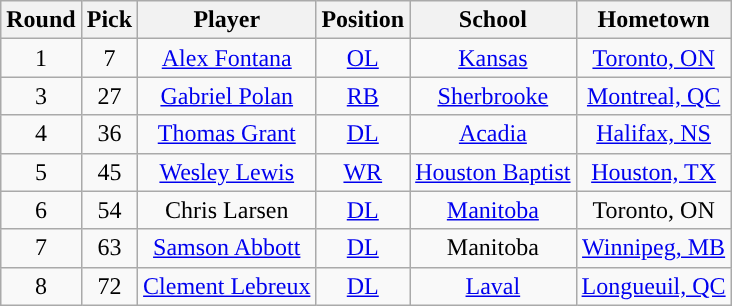<table class="wikitable sortable">
<tr>
<th scope="col">Round</th>
<th scope="col">Pick</th>
<th scope="col">Player</th>
<th scope="col">Position</th>
<th scope="col">School</th>
<th scope="col">Hometown</th>
</tr>
<tr align="center">
<td align=center>1</td>
<td>7</td>
<td><a href='#'>Alex Fontana</a></td>
<td><a href='#'>OL</a></td>
<td><a href='#'>Kansas</a></td>
<td><a href='#'>Toronto, ON</a></td>
</tr>
<tr align="center">
<td align=center>3</td>
<td>27</td>
<td><a href='#'>Gabriel Polan</a></td>
<td><a href='#'>RB</a></td>
<td><a href='#'>Sherbrooke</a></td>
<td><a href='#'>Montreal, QC</a></td>
</tr>
<tr align="center">
<td align=center>4</td>
<td>36</td>
<td><a href='#'>Thomas Grant</a></td>
<td><a href='#'>DL</a></td>
<td><a href='#'>Acadia</a></td>
<td><a href='#'>Halifax, NS</a></td>
</tr>
<tr align="center">
<td align=center>5</td>
<td>45</td>
<td><a href='#'>Wesley Lewis</a></td>
<td><a href='#'>WR</a></td>
<td><a href='#'>Houston Baptist</a></td>
<td><a href='#'>Houston, TX</a></td>
</tr>
<tr align="center">
<td align=center>6</td>
<td>54</td>
<td>Chris Larsen</td>
<td><a href='#'>DL</a></td>
<td><a href='#'>Manitoba</a></td>
<td>Toronto, ON</td>
</tr>
<tr align="center">
<td align=center>7</td>
<td>63</td>
<td><a href='#'>Samson Abbott</a></td>
<td><a href='#'>DL</a></td>
<td>Manitoba</td>
<td><a href='#'>Winnipeg, MB</a></td>
</tr>
<tr align="center">
<td align=center>8</td>
<td>72</td>
<td><a href='#'>Clement Lebreux</a></td>
<td><a href='#'>DL</a></td>
<td><a href='#'>Laval</a></td>
<td><a href='#'>Longueuil, QC</a></td>
</tr>
</table>
